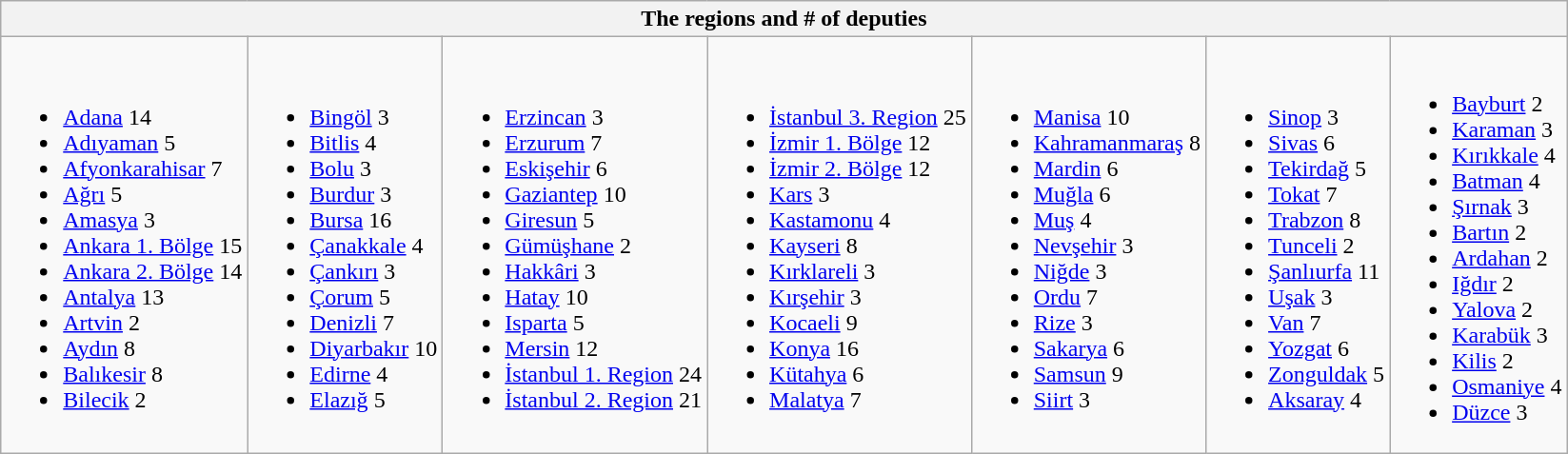<table class="wikitable">
<tr>
<th colspan=7>The regions and # of deputies</th>
</tr>
<tr>
<td><br><ul><li><a href='#'>Adana</a>  14</li><li><a href='#'>Adıyaman</a> 5</li><li><a href='#'>Afyonkarahisar</a>  7</li><li><a href='#'>Ağrı</a>  5</li><li><a href='#'>Amasya</a> 3</li><li><a href='#'>Ankara 1. Bölge</a> 15</li><li><a href='#'>Ankara 2. Bölge</a> 14</li><li><a href='#'>Antalya</a> 13</li><li><a href='#'>Artvin</a> 2</li><li><a href='#'>Aydın</a> 8</li><li><a href='#'>Balıkesir</a> 8</li><li><a href='#'>Bilecik</a> 2</li></ul></td>
<td><br><ul><li><a href='#'>Bingöl</a> 3</li><li><a href='#'>Bitlis</a> 4</li><li><a href='#'>Bolu</a> 3</li><li><a href='#'>Burdur</a> 3</li><li><a href='#'>Bursa</a> 16</li><li><a href='#'>Çanakkale</a> 4</li><li><a href='#'>Çankırı</a> 3</li><li><a href='#'>Çorum</a> 5</li><li><a href='#'>Denizli</a> 7</li><li><a href='#'>Diyarbakır</a> 10</li><li><a href='#'>Edirne</a> 4</li><li><a href='#'>Elazığ</a> 5</li></ul></td>
<td><br><ul><li><a href='#'>Erzincan</a> 3</li><li><a href='#'>Erzurum</a>  7</li><li><a href='#'>Eskişehir</a> 6</li><li><a href='#'>Gaziantep</a> 10</li><li><a href='#'>Giresun</a>  5</li><li><a href='#'>Gümüşhane</a>  2</li><li><a href='#'>Hakkâri</a>  3</li><li><a href='#'>Hatay</a>  10</li><li><a href='#'>Isparta</a>  5</li><li><a href='#'>Mersin</a>  12</li><li><a href='#'>İstanbul 1. Region</a> 24</li><li><a href='#'>İstanbul 2. Region</a> 21</li></ul></td>
<td><br><ul><li><a href='#'>İstanbul 3. Region</a> 25</li><li><a href='#'>İzmir 1. Bölge</a> 12</li><li><a href='#'>İzmir 2. Bölge</a> 12</li><li><a href='#'>Kars</a> 3</li><li><a href='#'>Kastamonu</a> 4</li><li><a href='#'>Kayseri</a> 8</li><li><a href='#'>Kırklareli</a> 3</li><li><a href='#'>Kırşehir</a> 3</li><li><a href='#'>Kocaeli</a>  9</li><li><a href='#'>Konya</a> 16</li><li><a href='#'>Kütahya</a> 6</li><li><a href='#'>Malatya</a>  7</li></ul></td>
<td><br><ul><li><a href='#'>Manisa</a>  10</li><li><a href='#'>Kahramanmaraş</a>  8</li><li><a href='#'>Mardin</a>  6</li><li><a href='#'>Muğla</a>  6</li><li><a href='#'>Muş</a> 4</li><li><a href='#'>Nevşehir</a>  3</li><li><a href='#'>Niğde</a>  3</li><li><a href='#'>Ordu</a>  7</li><li><a href='#'>Rize</a> 3</li><li><a href='#'>Sakarya</a> 6</li><li><a href='#'>Samsun</a>  9</li><li><a href='#'>Siirt</a>  3</li></ul></td>
<td><br><ul><li><a href='#'>Sinop</a> 3</li><li><a href='#'>Sivas</a>  6</li><li><a href='#'>Tekirdağ</a>  5</li><li><a href='#'>Tokat</a>  7</li><li><a href='#'>Trabzon</a> 8</li><li><a href='#'>Tunceli</a>  2</li><li><a href='#'>Şanlıurfa</a> 11</li><li><a href='#'>Uşak</a> 3</li><li><a href='#'>Van</a> 7</li><li><a href='#'>Yozgat</a>  6</li><li><a href='#'>Zonguldak</a> 5</li><li><a href='#'>Aksaray</a>  4</li></ul></td>
<td><br><ul><li><a href='#'>Bayburt</a> 2</li><li><a href='#'>Karaman</a> 3</li><li><a href='#'>Kırıkkale</a> 4</li><li><a href='#'>Batman</a> 4</li><li><a href='#'>Şırnak</a> 3</li><li><a href='#'>Bartın</a> 2</li><li><a href='#'>Ardahan</a> 2</li><li><a href='#'>Iğdır</a> 2</li><li><a href='#'>Yalova</a> 2</li><li><a href='#'>Karabük</a> 3</li><li><a href='#'>Kilis</a> 2</li><li><a href='#'>Osmaniye</a> 4</li><li><a href='#'>Düzce</a> 3</li></ul></td>
</tr>
</table>
